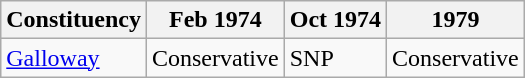<table class="wikitable">
<tr>
<th>Constituency</th>
<th>Feb 1974</th>
<th>Oct 1974</th>
<th>1979</th>
</tr>
<tr>
<td><a href='#'>Galloway</a></td>
<td bgcolor=>Conservative</td>
<td bgcolor=>SNP</td>
<td bgcolor=>Conservative</td>
</tr>
</table>
